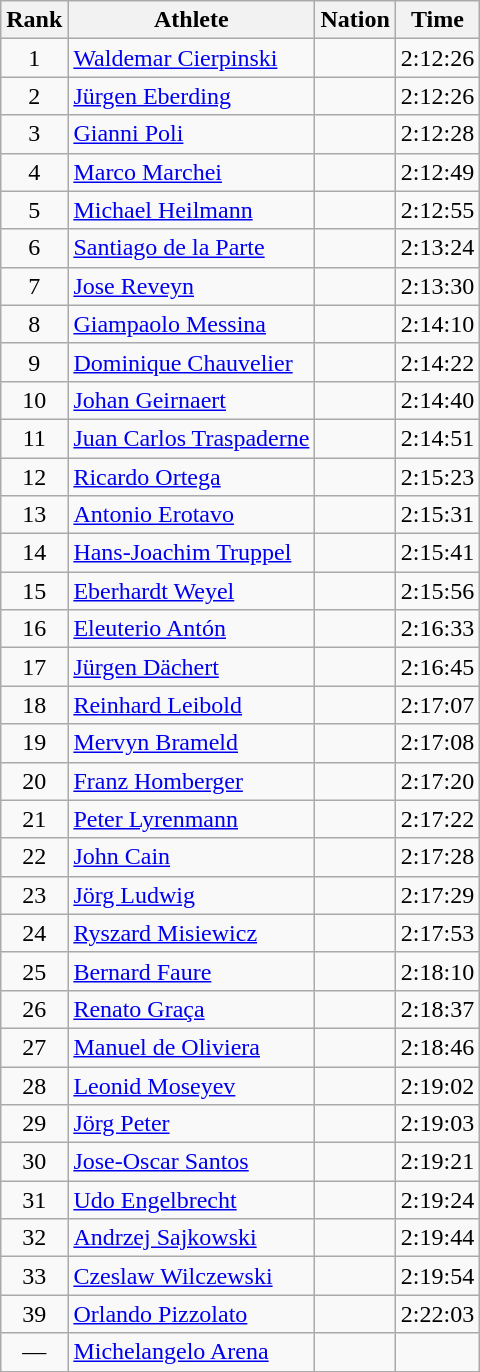<table class="wikitable sortable" style="text-align:center;">
<tr>
<th>Rank</th>
<th>Athlete</th>
<th>Nation</th>
<th>Time</th>
</tr>
<tr>
<td>1</td>
<td align=left><a href='#'>Waldemar Cierpinski</a></td>
<td align=left></td>
<td>2:12:26</td>
</tr>
<tr>
<td>2</td>
<td align=left><a href='#'>Jürgen Eberding</a></td>
<td align=left></td>
<td>2:12:26</td>
</tr>
<tr>
<td>3</td>
<td align=left><a href='#'>Gianni Poli</a></td>
<td align=left></td>
<td>2:12:28</td>
</tr>
<tr>
<td>4</td>
<td align=left><a href='#'>Marco Marchei</a></td>
<td align=left></td>
<td>2:12:49</td>
</tr>
<tr>
<td>5</td>
<td align=left><a href='#'>Michael Heilmann</a></td>
<td align=left></td>
<td>2:12:55</td>
</tr>
<tr>
<td>6</td>
<td align=left><a href='#'>Santiago de la Parte</a></td>
<td align=left></td>
<td>2:13:24</td>
</tr>
<tr>
<td>7</td>
<td align=left><a href='#'>Jose Reveyn</a></td>
<td align=left></td>
<td>2:13:30</td>
</tr>
<tr>
<td>8</td>
<td align=left><a href='#'>Giampaolo Messina</a></td>
<td align=left></td>
<td>2:14:10</td>
</tr>
<tr>
<td>9</td>
<td align=left><a href='#'>Dominique Chauvelier</a></td>
<td align=left></td>
<td>2:14:22</td>
</tr>
<tr>
<td>10</td>
<td align=left><a href='#'>Johan Geirnaert</a></td>
<td align=left></td>
<td>2:14:40</td>
</tr>
<tr>
<td>11</td>
<td align=left><a href='#'>Juan Carlos Traspaderne</a></td>
<td align=left></td>
<td>2:14:51</td>
</tr>
<tr>
<td>12</td>
<td align=left><a href='#'>Ricardo Ortega</a></td>
<td align=left></td>
<td>2:15:23</td>
</tr>
<tr>
<td>13</td>
<td align=left><a href='#'>Antonio Erotavo</a></td>
<td align=left></td>
<td>2:15:31</td>
</tr>
<tr>
<td>14</td>
<td align=left><a href='#'>Hans-Joachim Truppel</a></td>
<td align=left></td>
<td>2:15:41</td>
</tr>
<tr>
<td>15</td>
<td align=left><a href='#'>Eberhardt Weyel</a></td>
<td align=left></td>
<td>2:15:56</td>
</tr>
<tr>
<td>16</td>
<td align=left><a href='#'>Eleuterio Antón</a></td>
<td align=left></td>
<td>2:16:33</td>
</tr>
<tr>
<td>17</td>
<td align=left><a href='#'>Jürgen Dächert</a></td>
<td align=left></td>
<td>2:16:45</td>
</tr>
<tr>
<td>18</td>
<td align=left><a href='#'>Reinhard Leibold</a></td>
<td align=left></td>
<td>2:17:07</td>
</tr>
<tr>
<td>19</td>
<td align=left><a href='#'>Mervyn Brameld</a></td>
<td align=left></td>
<td>2:17:08</td>
</tr>
<tr>
<td>20</td>
<td align=left><a href='#'>Franz Homberger</a></td>
<td align=left></td>
<td>2:17:20</td>
</tr>
<tr>
<td>21</td>
<td align=left><a href='#'>Peter Lyrenmann</a></td>
<td align=left></td>
<td>2:17:22</td>
</tr>
<tr>
<td>22</td>
<td align=left><a href='#'>John Cain</a></td>
<td align=left></td>
<td>2:17:28</td>
</tr>
<tr>
<td>23</td>
<td align=left><a href='#'>Jörg Ludwig</a></td>
<td align=left></td>
<td>2:17:29</td>
</tr>
<tr>
<td>24</td>
<td align=left><a href='#'>Ryszard Misiewicz</a></td>
<td align=left></td>
<td>2:17:53</td>
</tr>
<tr>
<td>25</td>
<td align=left><a href='#'>Bernard Faure</a></td>
<td align=left></td>
<td>2:18:10</td>
</tr>
<tr>
<td>26</td>
<td align=left><a href='#'>Renato Graça</a></td>
<td align=left></td>
<td>2:18:37</td>
</tr>
<tr>
<td>27</td>
<td align=left><a href='#'>Manuel de Oliviera</a></td>
<td align=left></td>
<td>2:18:46</td>
</tr>
<tr>
<td>28</td>
<td align=left><a href='#'>Leonid Moseyev</a></td>
<td align=left></td>
<td>2:19:02</td>
</tr>
<tr>
<td>29</td>
<td align=left><a href='#'>Jörg Peter</a></td>
<td align=left></td>
<td>2:19:03</td>
</tr>
<tr>
<td>30</td>
<td align=left><a href='#'>Jose-Oscar Santos</a></td>
<td align=left></td>
<td>2:19:21</td>
</tr>
<tr>
<td>31</td>
<td align=left><a href='#'>Udo Engelbrecht</a></td>
<td align=left></td>
<td>2:19:24</td>
</tr>
<tr>
<td>32</td>
<td align=left><a href='#'>Andrzej Sajkowski</a></td>
<td align=left></td>
<td>2:19:44</td>
</tr>
<tr>
<td>33</td>
<td align=left><a href='#'>Czeslaw Wilczewski</a></td>
<td align=left></td>
<td>2:19:54</td>
</tr>
<tr>
<td>39</td>
<td align=left><a href='#'>Orlando Pizzolato</a></td>
<td align=left></td>
<td>2:22:03</td>
</tr>
<tr>
<td>—</td>
<td align=left><a href='#'>Michelangelo Arena</a></td>
<td align=left></td>
<td></td>
</tr>
<tr>
</tr>
</table>
